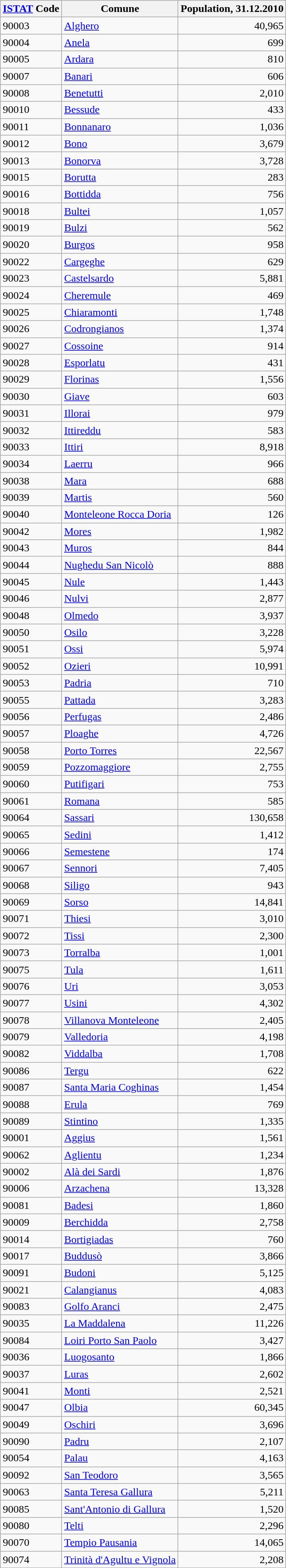<table class="wikitable sortable">
<tr>
<th><a href='#'>ISTAT</a> Code</th>
<th>Comune</th>
<th>Population, 31.12.2010</th>
</tr>
<tr>
<td>90003</td>
<td><a href='#'>Alghero</a></td>
<td align="right">40,965</td>
</tr>
<tr>
<td>90004</td>
<td><a href='#'>Anela</a></td>
<td align="right">699</td>
</tr>
<tr>
<td>90005</td>
<td><a href='#'>Ardara</a></td>
<td align="right">810</td>
</tr>
<tr>
<td>90007</td>
<td><a href='#'>Banari</a></td>
<td align="right">606</td>
</tr>
<tr>
<td>90008</td>
<td><a href='#'>Benetutti</a></td>
<td align="right">2,010</td>
</tr>
<tr>
<td>90010</td>
<td><a href='#'>Bessude</a></td>
<td align="right">433</td>
</tr>
<tr>
<td>90011</td>
<td><a href='#'>Bonnanaro</a></td>
<td align="right">1,036</td>
</tr>
<tr>
<td>90012</td>
<td><a href='#'>Bono</a></td>
<td align="right">3,679</td>
</tr>
<tr>
<td>90013</td>
<td><a href='#'>Bonorva</a></td>
<td align="right">3,728</td>
</tr>
<tr>
<td>90015</td>
<td><a href='#'>Borutta</a></td>
<td align="right">283</td>
</tr>
<tr>
<td>90016</td>
<td><a href='#'>Bottidda</a></td>
<td align="right">756</td>
</tr>
<tr>
<td>90018</td>
<td><a href='#'>Bultei</a></td>
<td align="right">1,057</td>
</tr>
<tr>
<td>90019</td>
<td><a href='#'>Bulzi</a></td>
<td align="right">562</td>
</tr>
<tr>
<td>90020</td>
<td><a href='#'>Burgos</a></td>
<td align="right">958</td>
</tr>
<tr>
<td>90022</td>
<td><a href='#'>Cargeghe</a></td>
<td align="right">629</td>
</tr>
<tr>
<td>90023</td>
<td><a href='#'>Castelsardo</a></td>
<td align="right">5,881</td>
</tr>
<tr>
<td>90024</td>
<td><a href='#'>Cheremule</a></td>
<td align="right">469</td>
</tr>
<tr>
<td>90025</td>
<td><a href='#'>Chiaramonti</a></td>
<td align="right">1,748</td>
</tr>
<tr>
<td>90026</td>
<td><a href='#'>Codrongianos</a></td>
<td align="right">1,374</td>
</tr>
<tr>
<td>90027</td>
<td><a href='#'>Cossoine</a></td>
<td align="right">914</td>
</tr>
<tr>
<td>90028</td>
<td><a href='#'>Esporlatu</a></td>
<td align="right">431</td>
</tr>
<tr>
<td>90029</td>
<td><a href='#'>Florinas</a></td>
<td align="right">1,556</td>
</tr>
<tr>
<td>90030</td>
<td><a href='#'>Giave</a></td>
<td align="right">603</td>
</tr>
<tr>
<td>90031</td>
<td><a href='#'>Illorai</a></td>
<td align="right">979</td>
</tr>
<tr>
<td>90032</td>
<td><a href='#'>Ittireddu</a></td>
<td align="right">583</td>
</tr>
<tr>
<td>90033</td>
<td><a href='#'>Ittiri</a></td>
<td align="right">8,918</td>
</tr>
<tr>
<td>90034</td>
<td><a href='#'>Laerru</a></td>
<td align="right">966</td>
</tr>
<tr>
<td>90038</td>
<td><a href='#'>Mara</a></td>
<td align="right">688</td>
</tr>
<tr>
<td>90039</td>
<td><a href='#'>Martis</a></td>
<td align="right">560</td>
</tr>
<tr>
<td>90040</td>
<td><a href='#'>Monteleone Rocca Doria</a></td>
<td align="right">126</td>
</tr>
<tr>
<td>90042</td>
<td><a href='#'>Mores</a></td>
<td align="right">1,982</td>
</tr>
<tr>
<td>90043</td>
<td><a href='#'>Muros</a></td>
<td align="right">844</td>
</tr>
<tr>
<td>90044</td>
<td><a href='#'>Nughedu San Nicolò</a></td>
<td align="right">888</td>
</tr>
<tr>
<td>90045</td>
<td><a href='#'>Nule</a></td>
<td align="right">1,443</td>
</tr>
<tr>
<td>90046</td>
<td><a href='#'>Nulvi</a></td>
<td align="right">2,877</td>
</tr>
<tr>
<td>90048</td>
<td><a href='#'>Olmedo</a></td>
<td align="right">3,937</td>
</tr>
<tr>
<td>90050</td>
<td><a href='#'>Osilo</a></td>
<td align="right">3,228</td>
</tr>
<tr>
<td>90051</td>
<td><a href='#'>Ossi</a></td>
<td align="right">5,974</td>
</tr>
<tr>
<td>90052</td>
<td><a href='#'>Ozieri</a></td>
<td align="right">10,991</td>
</tr>
<tr>
<td>90053</td>
<td><a href='#'>Padria</a></td>
<td align="right">710</td>
</tr>
<tr>
<td>90055</td>
<td><a href='#'>Pattada</a></td>
<td align="right">3,283</td>
</tr>
<tr>
<td>90056</td>
<td><a href='#'>Perfugas</a></td>
<td align="right">2,486</td>
</tr>
<tr>
<td>90057</td>
<td><a href='#'>Ploaghe</a></td>
<td align="right">4,726</td>
</tr>
<tr>
<td>90058</td>
<td><a href='#'>Porto Torres</a></td>
<td align="right">22,567</td>
</tr>
<tr>
<td>90059</td>
<td><a href='#'>Pozzomaggiore</a></td>
<td align="right">2,755</td>
</tr>
<tr>
<td>90060</td>
<td><a href='#'>Putifigari</a></td>
<td align="right">753</td>
</tr>
<tr>
<td>90061</td>
<td><a href='#'>Romana</a></td>
<td align="right">585</td>
</tr>
<tr>
<td>90064</td>
<td><a href='#'>Sassari</a></td>
<td align="right">130,658</td>
</tr>
<tr>
<td>90065</td>
<td><a href='#'>Sedini</a></td>
<td align="right">1,412</td>
</tr>
<tr>
<td>90066</td>
<td><a href='#'>Semestene</a></td>
<td align="right">174</td>
</tr>
<tr>
<td>90067</td>
<td><a href='#'>Sennori</a></td>
<td align="right">7,405</td>
</tr>
<tr>
<td>90068</td>
<td><a href='#'>Siligo</a></td>
<td align="right">943</td>
</tr>
<tr>
<td>90069</td>
<td><a href='#'>Sorso</a></td>
<td align="right">14,841</td>
</tr>
<tr>
<td>90071</td>
<td><a href='#'>Thiesi</a></td>
<td align="right">3,010</td>
</tr>
<tr>
<td>90072</td>
<td><a href='#'>Tissi</a></td>
<td align="right">2,300</td>
</tr>
<tr>
<td>90073</td>
<td><a href='#'>Torralba</a></td>
<td align="right">1,001</td>
</tr>
<tr>
<td>90075</td>
<td><a href='#'>Tula</a></td>
<td align="right">1,611</td>
</tr>
<tr>
<td>90076</td>
<td><a href='#'>Uri</a></td>
<td align="right">3,053</td>
</tr>
<tr>
<td>90077</td>
<td><a href='#'>Usini</a></td>
<td align="right">4,302</td>
</tr>
<tr>
<td>90078</td>
<td><a href='#'>Villanova Monteleone</a></td>
<td align="right">2,405</td>
</tr>
<tr>
<td>90079</td>
<td><a href='#'>Valledoria</a></td>
<td align="right">4,198</td>
</tr>
<tr>
<td>90082</td>
<td><a href='#'>Viddalba</a></td>
<td align="right">1,708</td>
</tr>
<tr>
<td>90086</td>
<td><a href='#'>Tergu</a></td>
<td align="right">622</td>
</tr>
<tr>
<td>90087</td>
<td><a href='#'>Santa Maria Coghinas</a></td>
<td align="right">1,454</td>
</tr>
<tr>
<td>90088</td>
<td><a href='#'>Erula</a></td>
<td align="right">769</td>
</tr>
<tr>
<td>90089</td>
<td><a href='#'>Stintino</a></td>
<td align="right">1,335</td>
</tr>
<tr>
<td>90001</td>
<td><a href='#'>Aggius</a></td>
<td align="right">1,561</td>
</tr>
<tr>
<td>90062</td>
<td><a href='#'>Aglientu</a></td>
<td align="right">1,234</td>
</tr>
<tr>
<td>90002 </td>
<td><a href='#'>Alà dei Sardi</a></td>
<td align="right">1,876</td>
</tr>
<tr>
<td>90006</td>
<td><a href='#'>Arzachena</a></td>
<td align="right">13,328</td>
</tr>
<tr>
<td>90081</td>
<td><a href='#'>Badesi</a></td>
<td align="right">1,860</td>
</tr>
<tr>
<td>90009</td>
<td><a href='#'>Berchidda</a></td>
<td align="right">2,758</td>
</tr>
<tr>
<td>90014</td>
<td><a href='#'>Bortigiadas</a></td>
<td align="right">760</td>
</tr>
<tr>
<td>90017 </td>
<td><a href='#'>Buddusò</a></td>
<td align="right">3,866</td>
</tr>
<tr>
<td>90091 </td>
<td><a href='#'>Budoni</a></td>
<td align="right">5,125</td>
</tr>
<tr>
<td>90021</td>
<td><a href='#'>Calangianus</a></td>
<td align="right">4,083</td>
</tr>
<tr>
<td>90083</td>
<td><a href='#'>Golfo Aranci</a></td>
<td align="right">2,475</td>
</tr>
<tr>
<td>90035</td>
<td><a href='#'>La Maddalena</a></td>
<td align="right">11,226</td>
</tr>
<tr>
<td>90084</td>
<td><a href='#'>Loiri Porto San Paolo</a></td>
<td align="right">3,427</td>
</tr>
<tr>
<td>90036</td>
<td><a href='#'>Luogosanto</a></td>
<td align="right">1,866</td>
</tr>
<tr>
<td>90037</td>
<td><a href='#'>Luras</a></td>
<td align="right">2,602</td>
</tr>
<tr>
<td>90041</td>
<td><a href='#'>Monti</a></td>
<td align="right">2,521</td>
</tr>
<tr>
<td>90047</td>
<td><a href='#'>Olbia</a></td>
<td align="right">60,345</td>
</tr>
<tr>
<td>90049</td>
<td><a href='#'>Oschiri</a></td>
<td align="right">3,696</td>
</tr>
<tr>
<td>90090</td>
<td><a href='#'>Padru</a></td>
<td align="right">2,107</td>
</tr>
<tr>
<td>90054</td>
<td><a href='#'>Palau</a></td>
<td align="right">4,163</td>
</tr>
<tr>
<td>90092</td>
<td><a href='#'>San Teodoro</a></td>
<td align="right">3,565</td>
</tr>
<tr>
<td>90063</td>
<td><a href='#'>Santa Teresa Gallura</a></td>
<td align="right">5,211</td>
</tr>
<tr>
<td>90085</td>
<td><a href='#'>Sant'Antonio di Gallura</a></td>
<td align="right">1,520</td>
</tr>
<tr>
<td>90080</td>
<td><a href='#'>Telti</a></td>
<td align="right">2,296</td>
</tr>
<tr>
<td>90070</td>
<td><a href='#'>Tempio Pausania</a></td>
<td align="right">14,065</td>
</tr>
<tr>
<td>90074</td>
<td><a href='#'>Trinità d'Agultu e Vignola</a></td>
<td align="right">2,208</td>
</tr>
</table>
